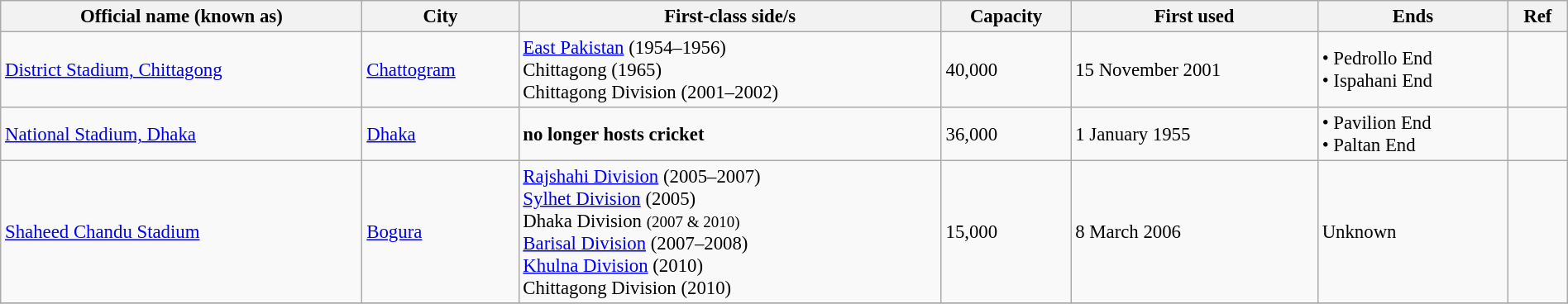<table class="wikitable sortable" style="font-size:95%;" width="100%">
<tr>
<th>Official name (known as)</th>
<th>City</th>
<th>First-class side/s</th>
<th>Capacity</th>
<th>First used</th>
<th>Ends</th>
<th>Ref</th>
</tr>
<tr>
<td><a href='#'>District Stadium, Chittagong</a></td>
<td><a href='#'>Chattogram</a></td>
<td><a href='#'>East Pakistan</a> (1954–1956)<br>Chittagong (1965)<br>Chittagong Division (2001–2002)</td>
<td>40,000</td>
<td>15 November 2001</td>
<td>• Pedrollo End<br>• Ispahani End</td>
<td></td>
</tr>
<tr>
<td><a href='#'>National Stadium, Dhaka</a></td>
<td><a href='#'>Dhaka</a></td>
<td><strong>no longer hosts cricket</strong></td>
<td>36,000</td>
<td>1 January 1955</td>
<td>• Pavilion End <br> • Paltan End</td>
<td></td>
</tr>
<tr>
<td><a href='#'>Shaheed Chandu Stadium</a></td>
<td><a href='#'>Bogura</a></td>
<td><a href='#'>Rajshahi Division</a> (2005–2007)<br><a href='#'>Sylhet Division</a> (2005)<br>Dhaka Division <small>(2007 & 2010)</small><br><a href='#'>Barisal Division</a> (2007–2008)<br><a href='#'>Khulna Division</a> (2010)<br>Chittagong Division (2010)</td>
<td>15,000</td>
<td>8 March 2006</td>
<td>Unknown</td>
<td></td>
</tr>
<tr>
</tr>
</table>
